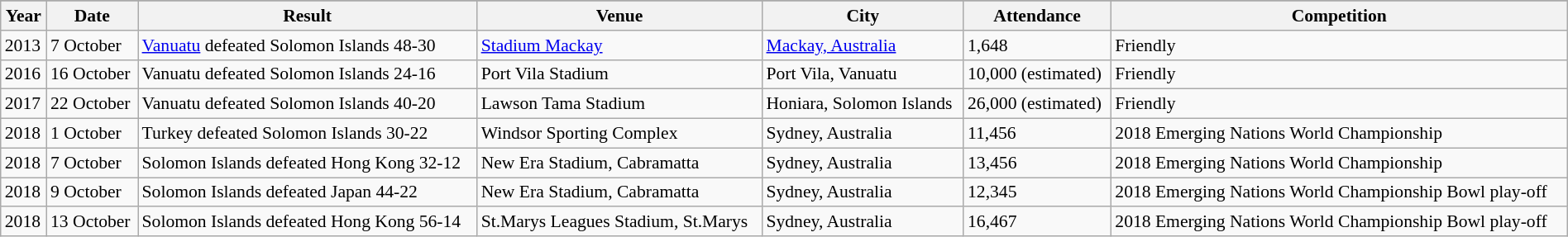<table class="wikitable" style="font-size:90%; width: 100%">
<tr bgcolor=#bdb76b>
</tr>
<tr>
<th>Year</th>
<th>Date</th>
<th>Result</th>
<th>Venue</th>
<th>City</th>
<th>Attendance</th>
<th>Competition</th>
</tr>
<tr>
<td>2013</td>
<td>7 October</td>
<td><a href='#'>Vanuatu</a> defeated Solomon Islands 48-30</td>
<td><a href='#'>Stadium Mackay</a></td>
<td><a href='#'>Mackay, Australia</a></td>
<td>1,648</td>
<td>Friendly</td>
</tr>
<tr>
<td>2016</td>
<td>16 October</td>
<td>Vanuatu defeated Solomon Islands 24-16</td>
<td>Port Vila Stadium</td>
<td>Port Vila, Vanuatu</td>
<td>10,000 (estimated)</td>
<td>Friendly</td>
</tr>
<tr>
<td>2017</td>
<td>22 October</td>
<td>Vanuatu defeated Solomon Islands 40-20</td>
<td>Lawson Tama Stadium</td>
<td>Honiara, Solomon Islands</td>
<td>26,000 (estimated)</td>
<td>Friendly</td>
</tr>
<tr>
<td>2018</td>
<td>1 October</td>
<td>Turkey defeated Solomon Islands 30-22</td>
<td>Windsor Sporting Complex</td>
<td>Sydney, Australia</td>
<td>11,456</td>
<td>2018 Emerging Nations World Championship</td>
</tr>
<tr>
<td>2018</td>
<td>7 October</td>
<td>Solomon Islands defeated Hong Kong 32-12</td>
<td>New Era Stadium, Cabramatta</td>
<td>Sydney, Australia</td>
<td>13,456</td>
<td>2018 Emerging Nations World Championship</td>
</tr>
<tr>
<td>2018</td>
<td>9 October</td>
<td>Solomon Islands defeated Japan 44-22</td>
<td>New Era Stadium, Cabramatta</td>
<td>Sydney, Australia</td>
<td>12,345</td>
<td>2018 Emerging Nations World Championship Bowl play-off</td>
</tr>
<tr>
<td>2018</td>
<td>13 October</td>
<td>Solomon Islands defeated Hong Kong 56-14</td>
<td>St.Marys Leagues Stadium, St.Marys</td>
<td>Sydney, Australia</td>
<td>16,467</td>
<td>2018 Emerging Nations World Championship Bowl play-off</td>
</tr>
</table>
